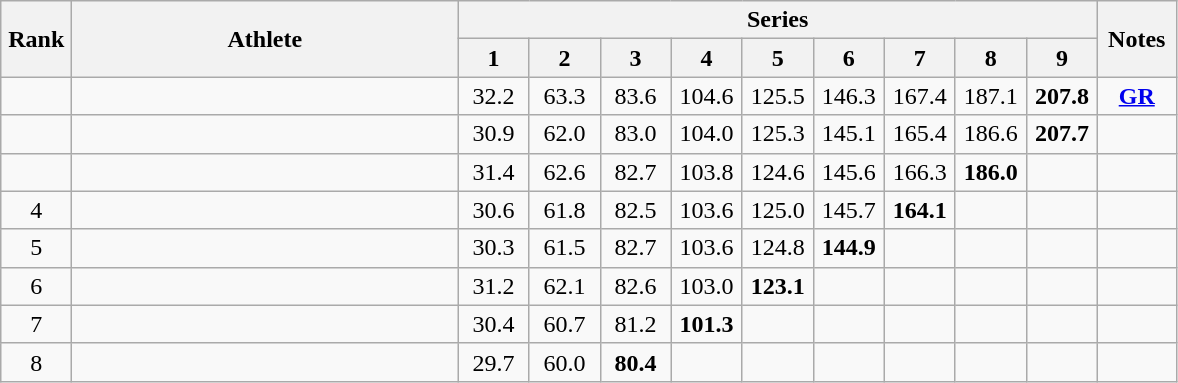<table class="wikitable" style="text-align:center">
<tr>
<th rowspan=2 width=40>Rank</th>
<th rowspan=2 width=250>Athlete</th>
<th colspan=9>Series</th>
<th rowspan=2 width=45>Notes</th>
</tr>
<tr>
<th width=40>1</th>
<th width=40>2</th>
<th width=40>3</th>
<th width=40>4</th>
<th width=40>5</th>
<th width=40>6</th>
<th width=40>7</th>
<th width=40>8</th>
<th width=40>9</th>
</tr>
<tr>
<td></td>
<td align=left></td>
<td>32.2</td>
<td>63.3</td>
<td>83.6</td>
<td>104.6</td>
<td>125.5</td>
<td>146.3</td>
<td>167.4</td>
<td>187.1</td>
<td><strong>207.8</strong></td>
<td><strong><a href='#'>GR</a></strong></td>
</tr>
<tr>
<td></td>
<td align=left></td>
<td>30.9</td>
<td>62.0</td>
<td>83.0</td>
<td>104.0</td>
<td>125.3</td>
<td>145.1</td>
<td>165.4</td>
<td>186.6</td>
<td><strong>207.7</strong></td>
<td></td>
</tr>
<tr>
<td></td>
<td align=left></td>
<td>31.4</td>
<td>62.6</td>
<td>82.7</td>
<td>103.8</td>
<td>124.6</td>
<td>145.6</td>
<td>166.3</td>
<td><strong>186.0</strong></td>
<td></td>
<td></td>
</tr>
<tr>
<td>4</td>
<td align=left></td>
<td>30.6</td>
<td>61.8</td>
<td>82.5</td>
<td>103.6</td>
<td>125.0</td>
<td>145.7</td>
<td><strong>164.1</strong></td>
<td></td>
<td></td>
<td></td>
</tr>
<tr>
<td>5</td>
<td align=left></td>
<td>30.3</td>
<td>61.5</td>
<td>82.7</td>
<td>103.6</td>
<td>124.8</td>
<td><strong>144.9</strong></td>
<td></td>
<td></td>
<td></td>
<td></td>
</tr>
<tr>
<td>6</td>
<td align=left></td>
<td>31.2</td>
<td>62.1</td>
<td>82.6</td>
<td>103.0</td>
<td><strong>123.1</strong></td>
<td></td>
<td></td>
<td></td>
<td></td>
<td></td>
</tr>
<tr>
<td>7</td>
<td align=left></td>
<td>30.4</td>
<td>60.7</td>
<td>81.2</td>
<td><strong>101.3</strong></td>
<td></td>
<td></td>
<td></td>
<td></td>
<td></td>
<td></td>
</tr>
<tr>
<td>8</td>
<td align=left></td>
<td>29.7</td>
<td>60.0</td>
<td><strong>80.4</strong></td>
<td></td>
<td></td>
<td></td>
<td></td>
<td></td>
<td></td>
<td></td>
</tr>
</table>
